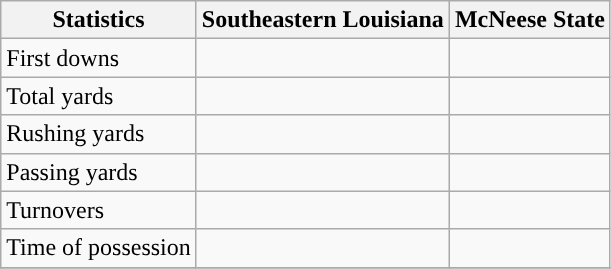<table class="wikitable">
<tr>
<th>Statistics</th>
<th>Southeastern Louisiana</th>
<th>McNeese State</th>
</tr>
<tr>
<td>First downs</td>
<td> </td>
<td> </td>
</tr>
<tr>
<td>Total yards</td>
<td> </td>
<td> </td>
</tr>
<tr>
<td>Rushing yards</td>
<td> </td>
<td> </td>
</tr>
<tr>
<td>Passing yards</td>
<td> </td>
<td> </td>
</tr>
<tr>
<td>Turnovers</td>
<td> </td>
<td> </td>
</tr>
<tr>
<td>Time of possession</td>
<td> </td>
<td> </td>
</tr>
<tr>
</tr>
</table>
